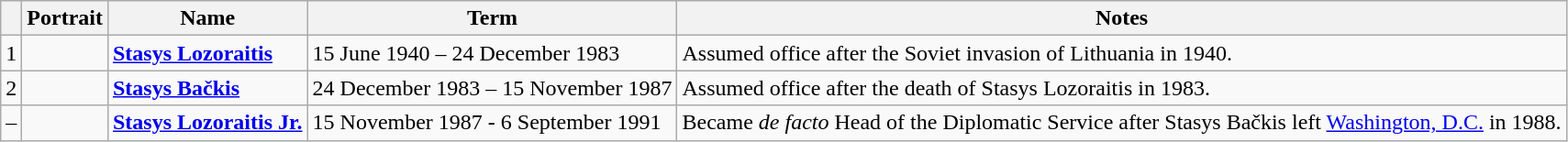<table class="wikitable" style="clear:right">
<tr>
<th></th>
<th>Portrait</th>
<th>Name</th>
<th>Term</th>
<th>Notes</th>
</tr>
<tr>
<td style="text-align:center">1</td>
<td></td>
<td><strong><a href='#'>Stasys Lozoraitis</a></strong></td>
<td>15 June 1940 – 24 December 1983</td>
<td>Assumed office after the Soviet invasion of Lithuania in 1940.</td>
</tr>
<tr>
<td style="text-align:center">2</td>
<td></td>
<td><strong><a href='#'>Stasys Bačkis</a></strong></td>
<td>24 December 1983 – 15 November 1987</td>
<td>Assumed office after the death of Stasys Lozoraitis in 1983.</td>
</tr>
<tr>
<td style="text-align:center">–</td>
<td></td>
<td><strong><a href='#'>Stasys Lozoraitis Jr.</a></strong></td>
<td>15 November 1987 - 6 September 1991</td>
<td>Became <em>de facto</em> Head of the Diplomatic Service after Stasys Bačkis left <a href='#'>Washington, D.C.</a> in 1988.</td>
</tr>
</table>
